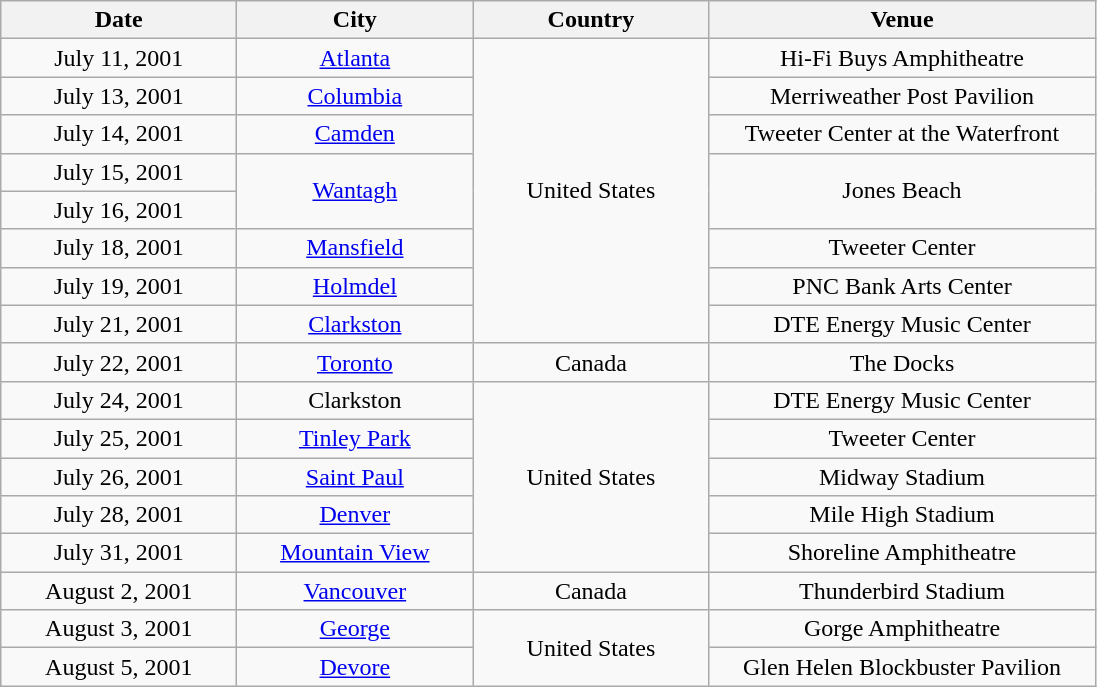<table class="wikitable" style="text-align:center;">
<tr>
<th style="width:150px;">Date</th>
<th style="width:150px;">City</th>
<th style="width:150px;">Country</th>
<th style="width:250px;">Venue</th>
</tr>
<tr>
<td>July 11, 2001</td>
<td><a href='#'>Atlanta</a></td>
<td rowspan="8">United States</td>
<td>Hi-Fi Buys Amphitheatre</td>
</tr>
<tr>
<td>July 13, 2001</td>
<td><a href='#'>Columbia</a></td>
<td>Merriweather Post Pavilion</td>
</tr>
<tr>
<td>July 14, 2001</td>
<td><a href='#'>Camden</a></td>
<td>Tweeter Center at the Waterfront</td>
</tr>
<tr>
<td>July 15, 2001</td>
<td rowspan="2"><a href='#'>Wantagh</a></td>
<td rowspan="2">Jones Beach</td>
</tr>
<tr>
<td>July 16, 2001</td>
</tr>
<tr>
<td>July 18, 2001</td>
<td><a href='#'>Mansfield</a></td>
<td>Tweeter Center</td>
</tr>
<tr ,>
<td>July 19, 2001</td>
<td><a href='#'>Holmdel</a></td>
<td>PNC Bank Arts Center</td>
</tr>
<tr>
<td>July 21, 2001</td>
<td><a href='#'>Clarkston</a></td>
<td>DTE Energy Music Center</td>
</tr>
<tr>
<td>July 22, 2001</td>
<td><a href='#'>Toronto</a></td>
<td>Canada</td>
<td>The Docks</td>
</tr>
<tr>
<td>July 24, 2001</td>
<td>Clarkston</td>
<td rowspan="5">United States</td>
<td>DTE Energy Music Center</td>
</tr>
<tr>
<td>July 25, 2001</td>
<td><a href='#'>Tinley Park</a></td>
<td>Tweeter Center</td>
</tr>
<tr>
<td>July 26, 2001</td>
<td><a href='#'>Saint Paul</a></td>
<td>Midway Stadium</td>
</tr>
<tr>
<td>July 28, 2001</td>
<td><a href='#'>Denver</a></td>
<td>Mile High Stadium</td>
</tr>
<tr>
<td>July 31, 2001</td>
<td><a href='#'>Mountain View</a></td>
<td>Shoreline Amphitheatre</td>
</tr>
<tr>
<td>August 2, 2001</td>
<td><a href='#'>Vancouver</a></td>
<td>Canada</td>
<td>Thunderbird Stadium</td>
</tr>
<tr>
<td>August 3, 2001</td>
<td><a href='#'>George</a></td>
<td rowspan="2">United States</td>
<td>Gorge Amphitheatre</td>
</tr>
<tr>
<td>August 5, 2001</td>
<td><a href='#'>Devore</a></td>
<td>Glen Helen Blockbuster Pavilion</td>
</tr>
</table>
